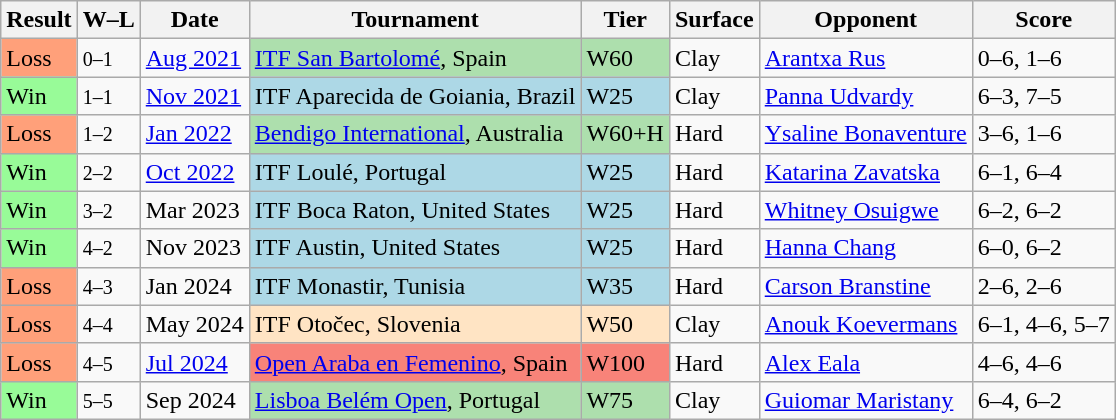<table class="sortable wikitable">
<tr>
<th>Result</th>
<th class=unsortable>W–L</th>
<th>Date</th>
<th>Tournament</th>
<th>Tier</th>
<th>Surface</th>
<th>Opponent</th>
<th class=unsortable>Score</th>
</tr>
<tr>
<td bgcolor=FFA07A>Loss</td>
<td><small>0–1</small></td>
<td><a href='#'>Aug 2021</a></td>
<td bgcolor=addfad><a href='#'>ITF San Bartolomé</a>, Spain</td>
<td bgcolor=addfad>W60</td>
<td>Clay</td>
<td> <a href='#'>Arantxa Rus</a></td>
<td>0–6, 1–6</td>
</tr>
<tr>
<td style="background:#98fb98;">Win</td>
<td><small>1–1</small></td>
<td><a href='#'>Nov 2021</a></td>
<td style="background:lightblue;">ITF Aparecida de Goiania, Brazil</td>
<td style="background:lightblue;">W25</td>
<td>Clay</td>
<td> <a href='#'>Panna Udvardy</a></td>
<td>6–3, 7–5</td>
</tr>
<tr>
<td bgcolor=ffa07a>Loss</td>
<td><small>1–2</small></td>
<td><a href='#'>Jan 2022</a></td>
<td bgcolor=addfad><a href='#'>Bendigo International</a>, Australia</td>
<td bgcolor=addfad>W60+H</td>
<td>Hard</td>
<td> <a href='#'>Ysaline Bonaventure</a></td>
<td>3–6, 1–6</td>
</tr>
<tr>
<td style="background:#98fb98;">Win</td>
<td><small>2–2</small></td>
<td><a href='#'>Oct 2022</a></td>
<td style="background:lightblue;">ITF Loulé, Portugal</td>
<td style="background:lightblue;">W25</td>
<td>Hard</td>
<td> <a href='#'>Katarina Zavatska</a></td>
<td>6–1, 6–4</td>
</tr>
<tr>
<td style="background:#98fb98;">Win</td>
<td><small>3–2</small></td>
<td>Mar 2023</td>
<td style="background:lightblue;">ITF Boca Raton, United States</td>
<td style="background:lightblue;">W25</td>
<td>Hard</td>
<td> <a href='#'>Whitney Osuigwe</a></td>
<td>6–2, 6–2</td>
</tr>
<tr>
<td style="background:#98fb98;">Win</td>
<td><small>4–2</small></td>
<td>Nov 2023</td>
<td style="background:lightblue;">ITF Austin, United States</td>
<td style="background:lightblue;">W25</td>
<td>Hard</td>
<td> <a href='#'>Hanna Chang</a></td>
<td>6–0, 6–2</td>
</tr>
<tr>
<td style="background:#ffa07a;">Loss</td>
<td><small>4–3</small></td>
<td>Jan 2024</td>
<td style="background:lightblue;">ITF Monastir, Tunisia</td>
<td style="background:lightblue;">W35</td>
<td>Hard</td>
<td> <a href='#'>Carson Branstine</a></td>
<td>2–6, 2–6</td>
</tr>
<tr>
<td style="background:#ffa07a;">Loss</td>
<td><small>4–4</small></td>
<td>May 2024</td>
<td style="background:#ffe4c4;">ITF Otočec, Slovenia</td>
<td style="background:#ffe4c4;">W50</td>
<td>Clay</td>
<td> <a href='#'>Anouk Koevermans</a></td>
<td>6–1, 4–6, 5–7</td>
</tr>
<tr>
<td style="background:#ffa07a;">Loss</td>
<td><small>4–5</small></td>
<td><a href='#'>Jul 2024</a></td>
<td style="background:#f88379;"><a href='#'>Open Araba en Femenino</a>, Spain</td>
<td style="background:#f88379;">W100</td>
<td>Hard</td>
<td> <a href='#'>Alex Eala</a></td>
<td>4–6, 4–6</td>
</tr>
<tr>
<td style="background:#98fb98;">Win</td>
<td><small>5–5</small></td>
<td>Sep 2024</td>
<td style="background:#addfad;"><a href='#'>Lisboa Belém Open</a>, Portugal</td>
<td style="background:#addfad;">W75</td>
<td>Clay</td>
<td> <a href='#'>Guiomar Maristany</a></td>
<td>6–4, 6–2</td>
</tr>
</table>
